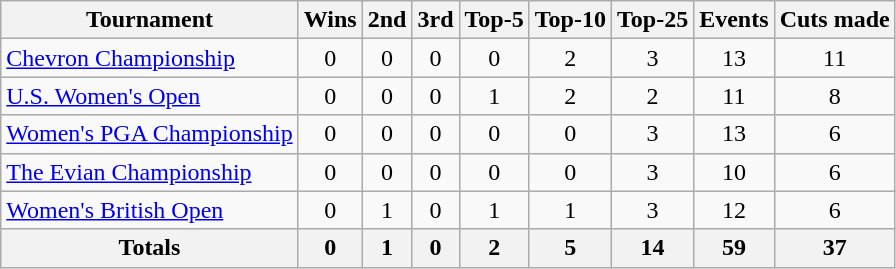<table class=wikitable style=text-align:center>
<tr>
<th>Tournament</th>
<th>Wins</th>
<th>2nd</th>
<th>3rd</th>
<th>Top-5</th>
<th>Top-10</th>
<th>Top-25</th>
<th>Events</th>
<th>Cuts made</th>
</tr>
<tr>
<td align=left><a href='#'>Chevron Championship</a></td>
<td>0</td>
<td>0</td>
<td>0</td>
<td>0</td>
<td>2</td>
<td>3</td>
<td>13</td>
<td>11</td>
</tr>
<tr>
<td align=left><a href='#'>U.S. Women's Open</a></td>
<td>0</td>
<td>0</td>
<td>0</td>
<td>1</td>
<td>2</td>
<td>2</td>
<td>11</td>
<td>8</td>
</tr>
<tr>
<td align=left><a href='#'>Women's PGA Championship</a></td>
<td>0</td>
<td>0</td>
<td>0</td>
<td>0</td>
<td>0</td>
<td>3</td>
<td>13</td>
<td>6</td>
</tr>
<tr>
<td align=left><a href='#'>The Evian Championship</a></td>
<td>0</td>
<td>0</td>
<td>0</td>
<td>0</td>
<td>0</td>
<td>3</td>
<td>10</td>
<td>6</td>
</tr>
<tr>
<td align=left><a href='#'>Women's British Open</a></td>
<td>0</td>
<td>1</td>
<td>0</td>
<td>1</td>
<td>1</td>
<td>3</td>
<td>12</td>
<td>6</td>
</tr>
<tr>
<th>Totals</th>
<th>0</th>
<th>1</th>
<th>0</th>
<th>2</th>
<th>5</th>
<th>14</th>
<th>59</th>
<th>37</th>
</tr>
</table>
